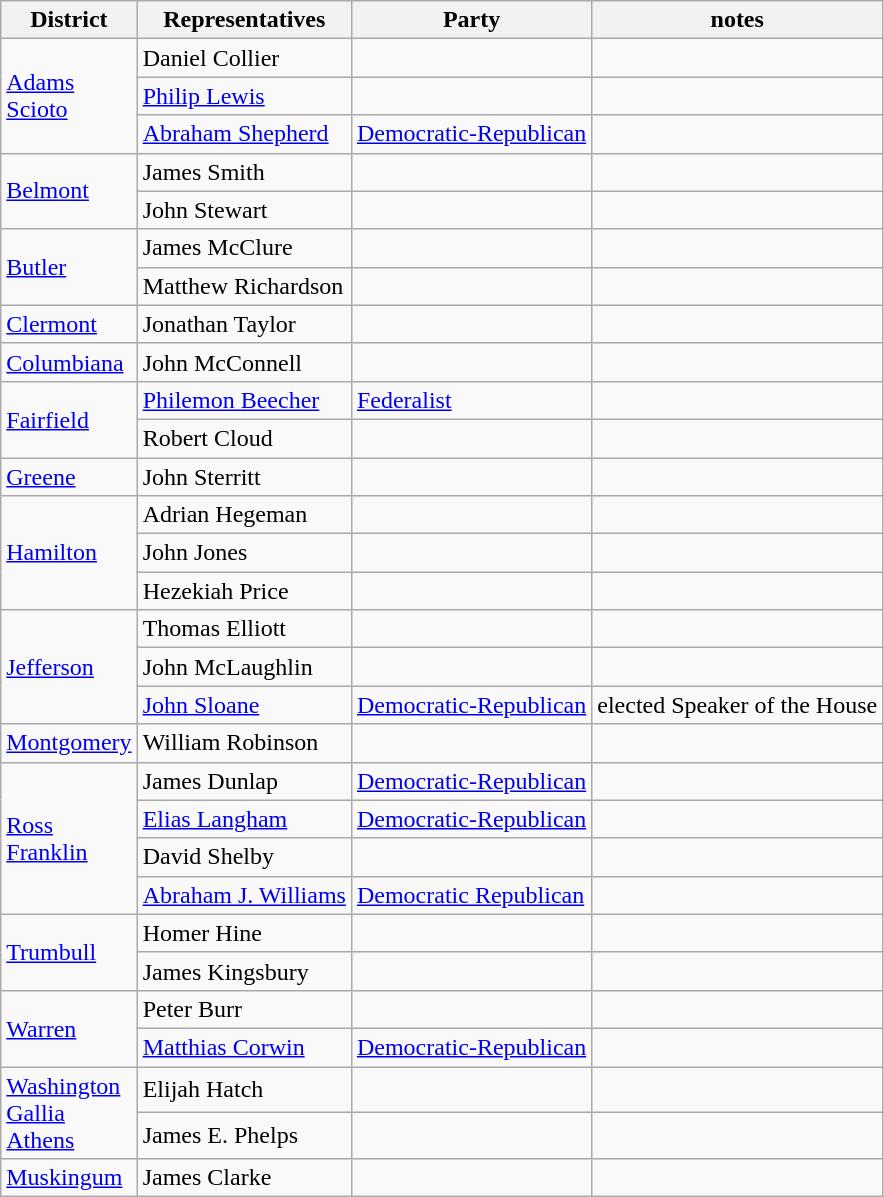<table class="wikitable">
<tr>
<th>District</th>
<th>Representatives</th>
<th>Party</th>
<th>notes</th>
</tr>
<tr>
<td rowspan=3><a href='#'>Adams</a><br><a href='#'>Scioto</a></td>
<td>Daniel Collier</td>
<td></td>
<td></td>
</tr>
<tr>
<td><a href='#'>Philip Lewis</a></td>
<td></td>
<td></td>
</tr>
<tr>
<td><a href='#'>Abraham Shepherd</a></td>
<td><a href='#'>Democratic-Republican</a></td>
<td></td>
</tr>
<tr>
<td rowspan=2><a href='#'>Belmont</a></td>
<td>James Smith</td>
<td></td>
<td></td>
</tr>
<tr>
<td>John Stewart</td>
<td></td>
<td></td>
</tr>
<tr>
<td rowspan=2><a href='#'>Butler</a></td>
<td>James McClure</td>
<td></td>
<td></td>
</tr>
<tr>
<td>Matthew Richardson</td>
<td></td>
<td></td>
</tr>
<tr>
<td><a href='#'>Clermont</a></td>
<td>Jonathan Taylor</td>
<td></td>
<td></td>
</tr>
<tr>
<td><a href='#'>Columbiana</a></td>
<td>John McConnell</td>
<td></td>
<td></td>
</tr>
<tr>
<td rowspan=2><a href='#'>Fairfield</a></td>
<td><a href='#'>Philemon Beecher</a></td>
<td><a href='#'>Federalist</a></td>
<td></td>
</tr>
<tr>
<td>Robert Cloud</td>
<td></td>
<td></td>
</tr>
<tr>
<td><a href='#'>Greene</a></td>
<td>John Sterritt</td>
<td></td>
<td></td>
</tr>
<tr>
<td rowspan=3><a href='#'>Hamilton</a></td>
<td>Adrian Hegeman</td>
<td></td>
<td></td>
</tr>
<tr>
<td>John Jones</td>
<td></td>
<td></td>
</tr>
<tr>
<td>Hezekiah Price</td>
<td></td>
<td></td>
</tr>
<tr>
<td rowspan=3><a href='#'>Jefferson</a></td>
<td>Thomas Elliott</td>
<td></td>
<td></td>
</tr>
<tr>
<td>John McLaughlin</td>
<td></td>
<td></td>
</tr>
<tr>
<td><a href='#'>John Sloane</a></td>
<td><a href='#'>Democratic-Republican</a></td>
<td>elected Speaker of the House</td>
</tr>
<tr>
<td><a href='#'>Montgomery</a></td>
<td>William Robinson</td>
<td></td>
<td></td>
</tr>
<tr>
<td rowspan=4><a href='#'>Ross</a><br><a href='#'>Franklin</a></td>
<td>James Dunlap</td>
<td><a href='#'>Democratic-Republican</a></td>
<td></td>
</tr>
<tr>
<td><a href='#'>Elias Langham</a></td>
<td><a href='#'>Democratic-Republican</a></td>
<td></td>
</tr>
<tr>
<td>David Shelby</td>
<td></td>
<td></td>
</tr>
<tr>
<td><a href='#'>Abraham J. Williams</a></td>
<td><a href='#'>Democratic Republican</a></td>
<td></td>
</tr>
<tr>
<td rowspan=2><a href='#'>Trumbull</a></td>
<td>Homer Hine</td>
<td></td>
<td></td>
</tr>
<tr>
<td>James Kingsbury</td>
<td></td>
<td></td>
</tr>
<tr>
<td rowspan=2><a href='#'>Warren</a></td>
<td>Peter Burr</td>
<td></td>
<td></td>
</tr>
<tr>
<td><a href='#'>Matthias Corwin</a></td>
<td><a href='#'>Democratic-Republican</a></td>
<td></td>
</tr>
<tr>
<td rowspan=2><a href='#'>Washington</a><br><a href='#'>Gallia</a><br><a href='#'>Athens</a></td>
<td>Elijah Hatch</td>
<td></td>
<td></td>
</tr>
<tr>
<td>James E. Phelps</td>
<td></td>
<td></td>
</tr>
<tr>
<td><a href='#'>Muskingum</a></td>
<td>James Clarke</td>
<td></td>
<td></td>
</tr>
</table>
